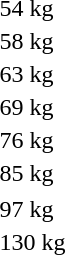<table>
<tr>
<td>54 kg</td>
<td></td>
<td></td>
<td></td>
</tr>
<tr>
<td>58 kg</td>
<td></td>
<td></td>
<td></td>
</tr>
<tr>
<td>63 kg</td>
<td></td>
<td></td>
<td></td>
</tr>
<tr>
<td>69 kg</td>
<td></td>
<td></td>
<td></td>
</tr>
<tr>
<td>76 kg</td>
<td></td>
<td></td>
<td></td>
</tr>
<tr>
<td>85 kg</td>
<td></td>
<td></td>
<td></td>
</tr>
<tr>
</tr>
<tr>
<td>97 kg</td>
<td></td>
<td></td>
<td></td>
</tr>
<tr>
<td>130 kg</td>
<td></td>
<td></td>
<td></td>
</tr>
</table>
